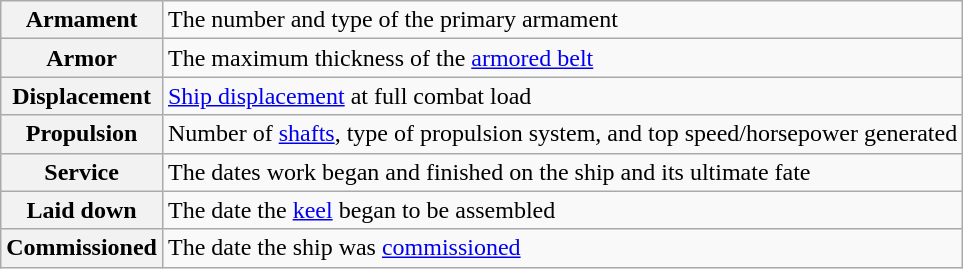<table class="wikitable " border="1">
<tr>
<th>Armament</th>
<td>The number and type of the primary armament</td>
</tr>
<tr>
<th>Armor</th>
<td>The maximum thickness of the <a href='#'>armored belt</a></td>
</tr>
<tr>
<th>Displacement</th>
<td><a href='#'>Ship displacement</a> at full combat load</td>
</tr>
<tr>
<th>Propulsion</th>
<td>Number of <a href='#'>shafts</a>, type of propulsion system, and top speed/horsepower generated</td>
</tr>
<tr>
<th>Service</th>
<td>The dates work began and finished on the ship and its ultimate fate</td>
</tr>
<tr>
<th>Laid down</th>
<td>The date the <a href='#'>keel</a> began to be assembled</td>
</tr>
<tr>
<th>Commissioned</th>
<td>The date the ship was <a href='#'>commissioned</a></td>
</tr>
</table>
